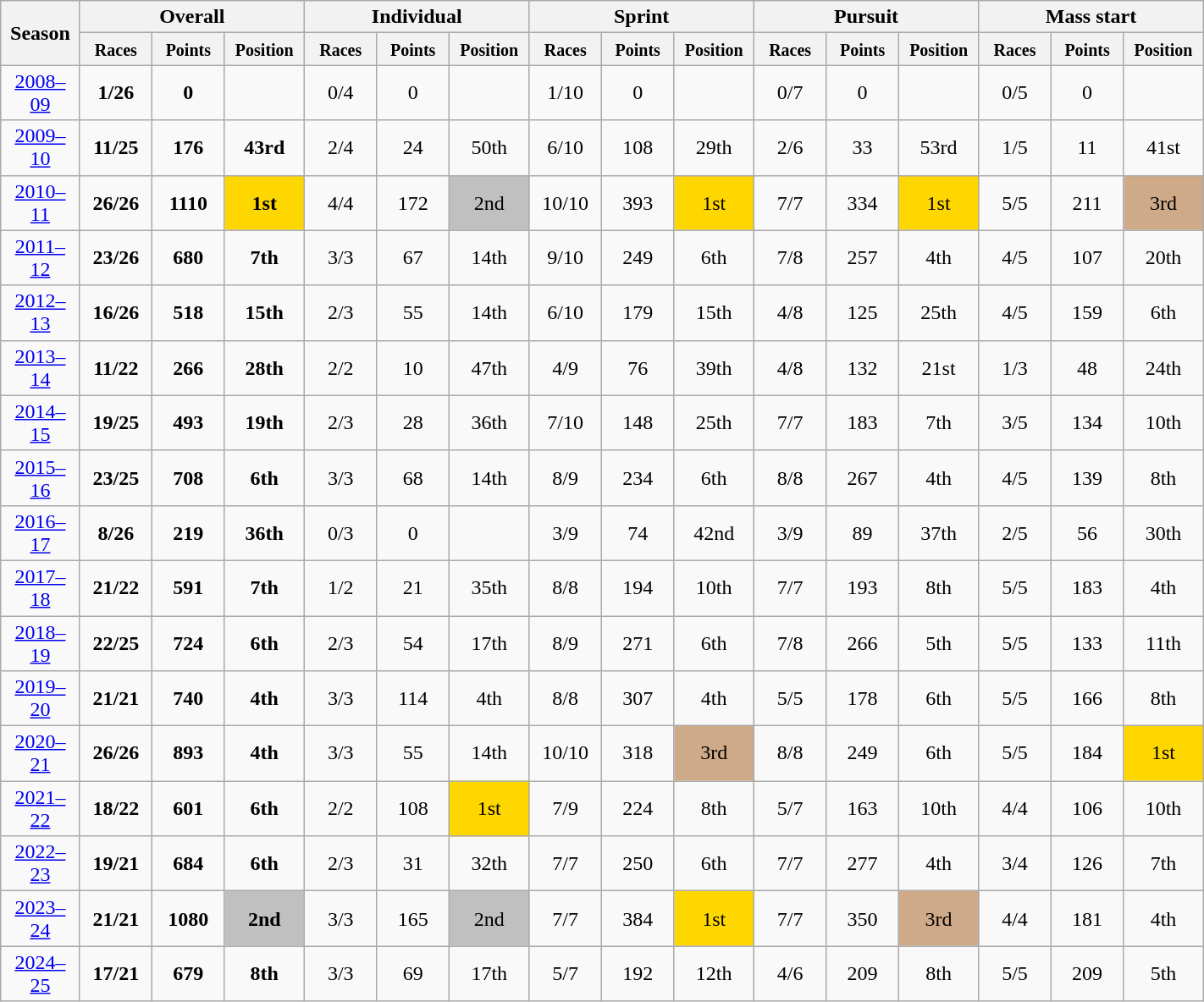<table class="wikitable" style="text-align:center;" width="75%">
<tr class="hintergrundfarbe5">
<th rowspan="2" style="width:4%;">Season</th>
<th colspan="3">Overall</th>
<th colspan="3">Individual</th>
<th colspan="3">Sprint</th>
<th colspan="3">Pursuit</th>
<th colspan="3">Mass start</th>
</tr>
<tr class="hintergrundfarbe5">
<th style="width:5%;"><small>Races</small></th>
<th style="width:5%;"><small>Points</small></th>
<th style="width:5%;"><small>Position</small></th>
<th style="width:5%;"><small>Races</small></th>
<th style="width:5%;"><small>Points</small></th>
<th style="width:5%;"><small>Position</small></th>
<th style="width:5%;"><small>Races</small></th>
<th style="width:5%;"><small>Points</small></th>
<th style="width:5%;"><small>Position</small></th>
<th style="width:5%;"><small>Races</small></th>
<th style="width:5%;"><small>Points</small></th>
<th style="width:5%;"><small>Position</small></th>
<th style="width:5%;"><small>Races</small></th>
<th style="width:5%;"><small>Points</small></th>
<th style="width:5%;"><small>Position</small></th>
</tr>
<tr>
<td><a href='#'>2008–09</a></td>
<td><strong>1/26</strong></td>
<td><strong>0</strong></td>
<td></td>
<td>0/4</td>
<td>0</td>
<td></td>
<td>1/10</td>
<td>0</td>
<td></td>
<td>0/7</td>
<td>0</td>
<td></td>
<td>0/5</td>
<td>0</td>
<td></td>
</tr>
<tr>
<td><a href='#'>2009–10</a></td>
<td><strong>11/25</strong></td>
<td><strong>176</strong></td>
<td><strong>43rd</strong></td>
<td>2/4</td>
<td>24</td>
<td>50th</td>
<td>6/10</td>
<td>108</td>
<td>29th</td>
<td>2/6</td>
<td>33</td>
<td>53rd</td>
<td>1/5</td>
<td>11</td>
<td>41st</td>
</tr>
<tr>
<td><a href='#'>2010–11</a></td>
<td><strong>26/26</strong></td>
<td><strong>1110</strong></td>
<td style="background:gold;"><strong>1st</strong></td>
<td>4/4</td>
<td>172</td>
<td style="background:silver;">2nd</td>
<td>10/10</td>
<td>393</td>
<td style="background:gold;">1st</td>
<td>7/7</td>
<td>334</td>
<td style="background:gold;">1st</td>
<td>5/5</td>
<td>211</td>
<td style="background:#cfaa88;">3rd</td>
</tr>
<tr>
<td><a href='#'>2011–12</a></td>
<td><strong>23/26</strong></td>
<td><strong>680</strong></td>
<td><strong>7th</strong></td>
<td>3/3</td>
<td>67</td>
<td>14th</td>
<td>9/10</td>
<td>249</td>
<td>6th</td>
<td>7/8</td>
<td>257</td>
<td>4th</td>
<td>4/5</td>
<td>107</td>
<td>20th</td>
</tr>
<tr>
<td><a href='#'>2012–13</a></td>
<td><strong>16/26</strong></td>
<td><strong>518</strong></td>
<td><strong>15th</strong></td>
<td>2/3</td>
<td>55</td>
<td>14th</td>
<td>6/10</td>
<td>179</td>
<td>15th</td>
<td>4/8</td>
<td>125</td>
<td>25th</td>
<td>4/5</td>
<td>159</td>
<td>6th</td>
</tr>
<tr>
<td><a href='#'>2013–14</a></td>
<td><strong>11/22</strong></td>
<td><strong>266</strong></td>
<td><strong>28th</strong></td>
<td>2/2</td>
<td>10</td>
<td>47th</td>
<td>4/9</td>
<td>76</td>
<td>39th</td>
<td>4/8</td>
<td>132</td>
<td>21st</td>
<td>1/3</td>
<td>48</td>
<td>24th</td>
</tr>
<tr>
<td><a href='#'>2014–15</a></td>
<td><strong>19/25</strong></td>
<td><strong>493</strong></td>
<td><strong>19th</strong></td>
<td>2/3</td>
<td>28</td>
<td>36th</td>
<td>7/10</td>
<td>148</td>
<td>25th</td>
<td>7/7</td>
<td>183</td>
<td>7th</td>
<td>3/5</td>
<td>134</td>
<td>10th</td>
</tr>
<tr>
<td><a href='#'>2015–16</a></td>
<td><strong>23/25</strong></td>
<td><strong>708</strong></td>
<td><strong>6th</strong></td>
<td>3/3</td>
<td>68</td>
<td>14th</td>
<td>8/9</td>
<td>234</td>
<td>6th</td>
<td>8/8</td>
<td>267</td>
<td>4th</td>
<td>4/5</td>
<td>139</td>
<td>8th</td>
</tr>
<tr>
<td><a href='#'>2016–17</a></td>
<td><strong>8/26</strong></td>
<td><strong>219</strong></td>
<td><strong>36th</strong></td>
<td>0/3</td>
<td>0</td>
<td></td>
<td>3/9</td>
<td>74</td>
<td>42nd</td>
<td>3/9</td>
<td>89</td>
<td>37th</td>
<td>2/5</td>
<td>56</td>
<td>30th</td>
</tr>
<tr>
<td><a href='#'>2017–18</a></td>
<td><strong>21/22</strong></td>
<td><strong>591</strong></td>
<td><strong>7th</strong></td>
<td>1/2</td>
<td>21</td>
<td>35th</td>
<td>8/8</td>
<td>194</td>
<td>10th</td>
<td>7/7</td>
<td>193</td>
<td>8th</td>
<td>5/5</td>
<td>183</td>
<td>4th</td>
</tr>
<tr>
<td><a href='#'>2018–19</a></td>
<td><strong>22/25</strong></td>
<td><strong>724</strong></td>
<td><strong>6th</strong></td>
<td>2/3</td>
<td>54</td>
<td>17th</td>
<td>8/9</td>
<td>271</td>
<td>6th</td>
<td>7/8</td>
<td>266</td>
<td>5th</td>
<td>5/5</td>
<td>133</td>
<td>11th</td>
</tr>
<tr>
<td><a href='#'>2019–20</a></td>
<td><strong>21/21</strong></td>
<td><strong>740</strong></td>
<td><strong>4th</strong></td>
<td>3/3</td>
<td>114</td>
<td>4th</td>
<td>8/8</td>
<td>307</td>
<td>4th</td>
<td>5/5</td>
<td>178</td>
<td>6th</td>
<td>5/5</td>
<td>166</td>
<td>8th</td>
</tr>
<tr>
<td><a href='#'>2020–21</a></td>
<td><strong>26/26</strong></td>
<td><strong>893</strong></td>
<td><strong>4th</strong></td>
<td>3/3</td>
<td>55</td>
<td>14th</td>
<td>10/10</td>
<td>318</td>
<td style="background:#cfaa88;">3rd</td>
<td>8/8</td>
<td>249</td>
<td>6th</td>
<td>5/5</td>
<td>184</td>
<td style="background:gold;">1st</td>
</tr>
<tr>
<td><a href='#'>2021–22</a></td>
<td><strong>18/22</strong></td>
<td><strong>601</strong></td>
<td><strong>6th</strong></td>
<td>2/2</td>
<td>108</td>
<td style="background:gold;">1st</td>
<td>7/9</td>
<td>224</td>
<td>8th</td>
<td>5/7</td>
<td>163</td>
<td>10th</td>
<td>4/4</td>
<td>106</td>
<td>10th</td>
</tr>
<tr>
<td><a href='#'>2022–23</a></td>
<td><strong>19/21</strong></td>
<td><strong>684</strong></td>
<td><strong>6th</strong></td>
<td>2/3</td>
<td>31</td>
<td>32th</td>
<td>7/7</td>
<td>250</td>
<td>6th</td>
<td>7/7</td>
<td>277</td>
<td>4th</td>
<td>3/4</td>
<td>126</td>
<td>7th</td>
</tr>
<tr>
<td><a href='#'>2023–24</a></td>
<td><strong>21/21</strong></td>
<td><strong>1080</strong></td>
<td style="background:silver;"><strong>2nd</strong></td>
<td>3/3</td>
<td>165</td>
<td style="background:silver;">2nd</td>
<td>7/7</td>
<td>384</td>
<td style="background:gold;">1st</td>
<td>7/7</td>
<td>350</td>
<td style="background:#cfaa88;">3rd</td>
<td>4/4</td>
<td>181</td>
<td>4th</td>
</tr>
<tr>
<td><a href='#'>2024–25</a></td>
<td><strong>17/21</strong></td>
<td><strong>679</strong></td>
<td><strong>8th</strong></td>
<td>3/3</td>
<td>69</td>
<td>17th</td>
<td>5/7</td>
<td>192</td>
<td>12th</td>
<td>4/6</td>
<td>209</td>
<td>8th</td>
<td>5/5</td>
<td>209</td>
<td>5th</td>
</tr>
</table>
